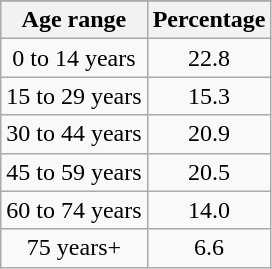<table class="wikitable" style="text-align:center;">
<tr>
</tr>
<tr>
<th>Age range</th>
<th>Percentage</th>
</tr>
<tr>
<td>0 to 14 years</td>
<td>22.8</td>
</tr>
<tr>
<td>15 to 29 years</td>
<td>15.3</td>
</tr>
<tr>
<td>30 to 44 years</td>
<td>20.9</td>
</tr>
<tr>
<td>45 to 59 years</td>
<td>20.5</td>
</tr>
<tr>
<td>60 to 74 years</td>
<td>14.0</td>
</tr>
<tr>
<td>75 years+</td>
<td>6.6</td>
</tr>
</table>
